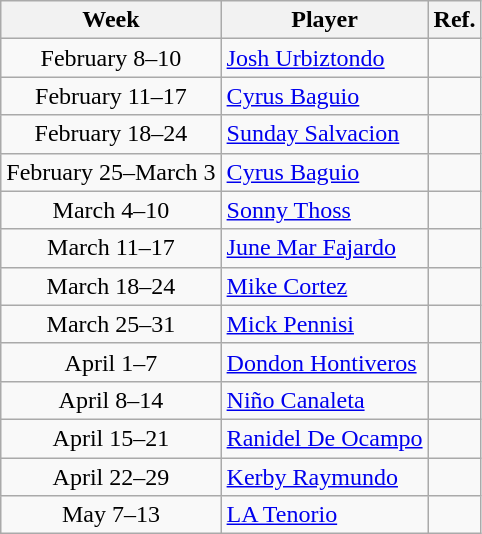<table class="wikitable" border="1">
<tr>
<th>Week</th>
<th>Player</th>
<th>Ref.</th>
</tr>
<tr>
<td align=center>February 8–10</td>
<td><a href='#'>Josh Urbiztondo</a> </td>
<td align=center></td>
</tr>
<tr>
<td align=center>February 11–17</td>
<td><a href='#'>Cyrus Baguio</a> </td>
<td align=center></td>
</tr>
<tr>
<td align=center>February 18–24</td>
<td><a href='#'>Sunday Salvacion</a> </td>
<td align=center></td>
</tr>
<tr>
<td align=center>February 25–March 3</td>
<td><a href='#'>Cyrus Baguio</a> </td>
<td align=center></td>
</tr>
<tr>
<td align=center>March 4–10</td>
<td><a href='#'>Sonny Thoss</a> </td>
<td align=center></td>
</tr>
<tr>
<td align=center>March 11–17</td>
<td><a href='#'>June Mar Fajardo</a> </td>
<td align=center></td>
</tr>
<tr>
<td align=center>March 18–24</td>
<td><a href='#'>Mike Cortez</a> </td>
<td align=center></td>
</tr>
<tr>
<td align=center>March 25–31</td>
<td><a href='#'>Mick Pennisi</a> </td>
<td align=center></td>
</tr>
<tr>
<td align=center>April 1–7</td>
<td><a href='#'>Dondon Hontiveros</a> </td>
<td align=center></td>
</tr>
<tr>
<td align=center>April 8–14</td>
<td><a href='#'>Niño Canaleta</a> </td>
<td align=center></td>
</tr>
<tr>
<td align=center>April 15–21</td>
<td><a href='#'>Ranidel De Ocampo</a> </td>
<td align=center></td>
</tr>
<tr>
<td align=center>April 22–29</td>
<td><a href='#'>Kerby Raymundo</a> </td>
<td align=center></td>
</tr>
<tr>
<td align=center>May 7–13</td>
<td><a href='#'>LA Tenorio</a> </td>
<td align=center></td>
</tr>
</table>
